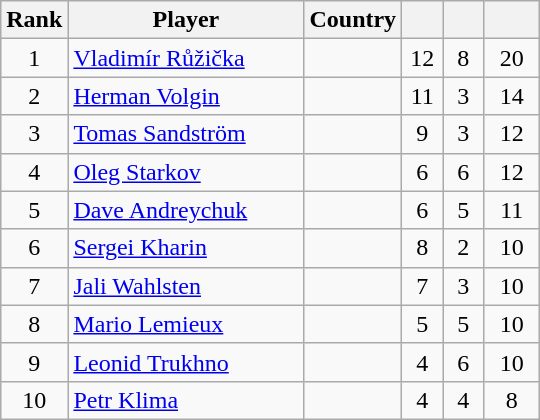<table class="wikitable sortable" style="text-align: center;">
<tr>
<th width=30>Rank</th>
<th width=150>Player</th>
<th>Country</th>
<th width=20></th>
<th width=20></th>
<th width=30></th>
</tr>
<tr>
<td>1</td>
<td align=left><a href='#'>Vladimír Růžička</a></td>
<td align=left></td>
<td>12</td>
<td>8</td>
<td>20</td>
</tr>
<tr>
<td>2</td>
<td align=left><a href='#'>Herman Volgin</a></td>
<td align=left></td>
<td>11</td>
<td>3</td>
<td>14</td>
</tr>
<tr>
<td>3</td>
<td align=left><a href='#'>Tomas Sandström</a></td>
<td align=left></td>
<td>9</td>
<td>3</td>
<td>12</td>
</tr>
<tr>
<td>4</td>
<td align=left><a href='#'>Oleg Starkov</a></td>
<td align=left></td>
<td>6</td>
<td>6</td>
<td>12</td>
</tr>
<tr>
<td>5</td>
<td align=left><a href='#'>Dave Andreychuk</a></td>
<td align=left></td>
<td>6</td>
<td>5</td>
<td>11</td>
</tr>
<tr>
<td>6</td>
<td align=left><a href='#'>Sergei Kharin</a></td>
<td align=left></td>
<td>8</td>
<td>2</td>
<td>10</td>
</tr>
<tr>
<td>7</td>
<td align=left><a href='#'>Jali Wahlsten</a></td>
<td align=left></td>
<td>7</td>
<td>3</td>
<td>10</td>
</tr>
<tr>
<td>8</td>
<td align=left><a href='#'>Mario Lemieux</a></td>
<td align=left></td>
<td>5</td>
<td>5</td>
<td>10</td>
</tr>
<tr>
<td>9</td>
<td align=left><a href='#'>Leonid Trukhno</a></td>
<td align=left></td>
<td>4</td>
<td>6</td>
<td>10</td>
</tr>
<tr>
<td>10</td>
<td align=left><a href='#'>Petr Klima</a></td>
<td align=left></td>
<td>4</td>
<td>4</td>
<td>8</td>
</tr>
</table>
